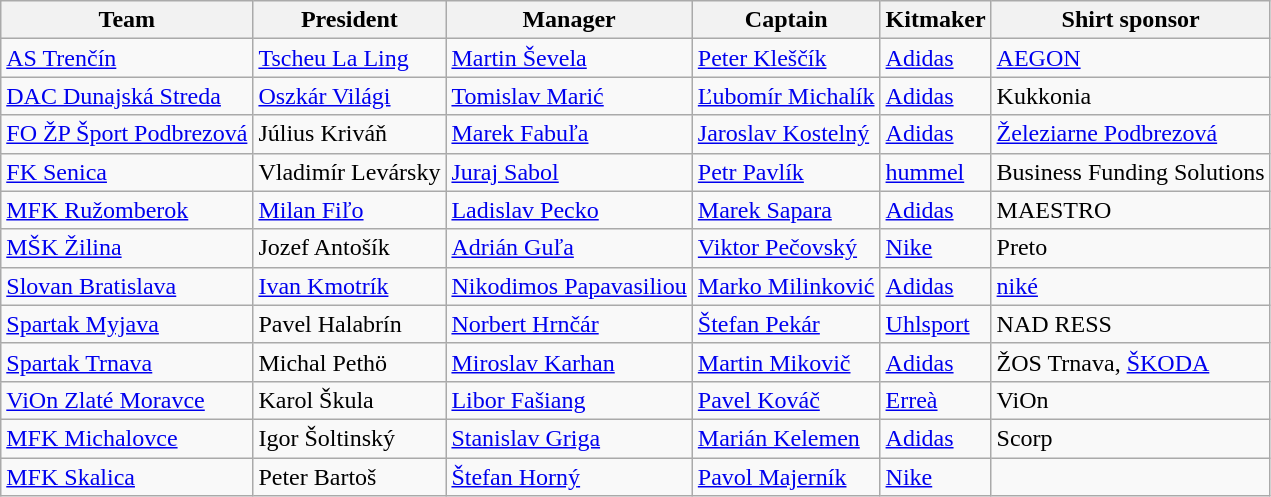<table class="wikitable sortable" style="text-align: left;">
<tr>
<th>Team</th>
<th>President</th>
<th>Manager</th>
<th>Captain</th>
<th>Kitmaker</th>
<th>Shirt sponsor</th>
</tr>
<tr>
<td><a href='#'>AS Trenčín</a></td>
<td> <a href='#'>Tscheu La Ling</a></td>
<td> <a href='#'>Martin Ševela</a></td>
<td> <a href='#'>Peter Kleščík</a></td>
<td><a href='#'>Adidas</a></td>
<td><a href='#'>AEGON</a></td>
</tr>
<tr>
<td><a href='#'>DAC Dunajská Streda</a></td>
<td> <a href='#'>Oszkár Világi</a></td>
<td> <a href='#'>Tomislav Marić</a></td>
<td> <a href='#'>Ľubomír Michalík</a></td>
<td><a href='#'>Adidas</a></td>
<td>Kukkonia</td>
</tr>
<tr>
<td><a href='#'>FO ŽP Šport Podbrezová</a></td>
<td> Július Kriváň</td>
<td> <a href='#'>Marek Fabuľa</a></td>
<td> <a href='#'>Jaroslav Kostelný</a></td>
<td><a href='#'>Adidas</a></td>
<td><a href='#'>Železiarne Podbrezová</a></td>
</tr>
<tr>
<td><a href='#'>FK Senica</a></td>
<td> Vladimír Levársky</td>
<td> <a href='#'>Juraj Sabol</a></td>
<td> <a href='#'>Petr Pavlík</a></td>
<td><a href='#'>hummel</a></td>
<td>Business Funding Solutions</td>
</tr>
<tr>
<td><a href='#'>MFK Ružomberok</a></td>
<td> <a href='#'>Milan Fiľo</a></td>
<td> <a href='#'>Ladislav Pecko</a></td>
<td> <a href='#'>Marek Sapara</a></td>
<td><a href='#'>Adidas</a></td>
<td>MAESTRO</td>
</tr>
<tr>
<td><a href='#'>MŠK Žilina</a></td>
<td> Jozef Antošík</td>
<td> <a href='#'>Adrián Guľa</a></td>
<td> <a href='#'>Viktor Pečovský</a></td>
<td><a href='#'>Nike</a></td>
<td>Preto</td>
</tr>
<tr>
<td><a href='#'>Slovan Bratislava</a></td>
<td> <a href='#'>Ivan Kmotrík</a></td>
<td> <a href='#'>Nikodimos Papavasiliou</a></td>
<td> <a href='#'>Marko Milinković</a></td>
<td><a href='#'>Adidas</a></td>
<td><a href='#'>niké</a></td>
</tr>
<tr>
<td><a href='#'>Spartak Myjava</a></td>
<td> Pavel Halabrín</td>
<td> <a href='#'>Norbert Hrnčár</a></td>
<td> <a href='#'>Štefan Pekár</a></td>
<td><a href='#'>Uhlsport</a></td>
<td>NAD RESS</td>
</tr>
<tr>
<td><a href='#'>Spartak Trnava</a></td>
<td> Michal Pethö</td>
<td> <a href='#'>Miroslav Karhan</a></td>
<td> <a href='#'>Martin Mikovič</a></td>
<td><a href='#'>Adidas</a></td>
<td>ŽOS Trnava, <a href='#'>ŠKODA</a></td>
</tr>
<tr>
<td><a href='#'>ViOn Zlaté Moravce</a></td>
<td> Karol Škula</td>
<td> <a href='#'>Libor Fašiang</a></td>
<td> <a href='#'>Pavel Kováč</a></td>
<td><a href='#'>Erreà</a></td>
<td>ViOn</td>
</tr>
<tr>
<td><a href='#'>MFK Michalovce</a></td>
<td> Igor Šoltinský</td>
<td> <a href='#'>Stanislav Griga</a></td>
<td> <a href='#'>Marián Kelemen</a></td>
<td><a href='#'>Adidas</a></td>
<td>Scorp</td>
</tr>
<tr>
<td><a href='#'>MFK Skalica</a></td>
<td> Peter Bartoš</td>
<td> <a href='#'>Štefan Horný</a></td>
<td> <a href='#'>Pavol Majerník</a></td>
<td><a href='#'>Nike</a></td>
</tr>
</table>
